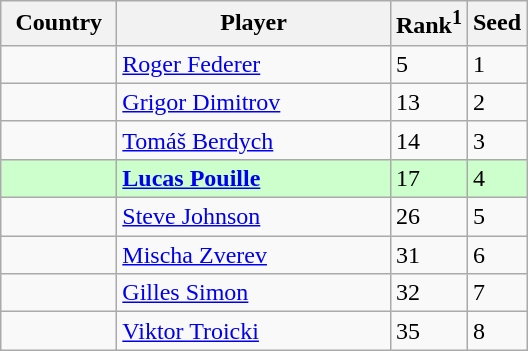<table class="sortable wikitable">
<tr>
<th width="70">Country</th>
<th width="175">Player</th>
<th>Rank<sup>1</sup></th>
<th>Seed</th>
</tr>
<tr>
<td></td>
<td><a href='#'>Roger Federer</a></td>
<td>5</td>
<td>1</td>
</tr>
<tr>
<td></td>
<td><a href='#'>Grigor Dimitrov</a></td>
<td>13</td>
<td>2</td>
</tr>
<tr>
<td></td>
<td><a href='#'>Tomáš Berdych</a></td>
<td>14</td>
<td>3</td>
</tr>
<tr style="background:#cfc;">
<td></td>
<td><strong><a href='#'>Lucas Pouille</a></strong></td>
<td>17</td>
<td>4</td>
</tr>
<tr>
<td></td>
<td><a href='#'>Steve Johnson</a></td>
<td>26</td>
<td>5</td>
</tr>
<tr>
<td></td>
<td><a href='#'>Mischa Zverev</a></td>
<td>31</td>
<td>6</td>
</tr>
<tr>
<td></td>
<td><a href='#'>Gilles Simon</a></td>
<td>32</td>
<td>7</td>
</tr>
<tr>
<td></td>
<td><a href='#'>Viktor Troicki</a></td>
<td>35</td>
<td>8</td>
</tr>
</table>
